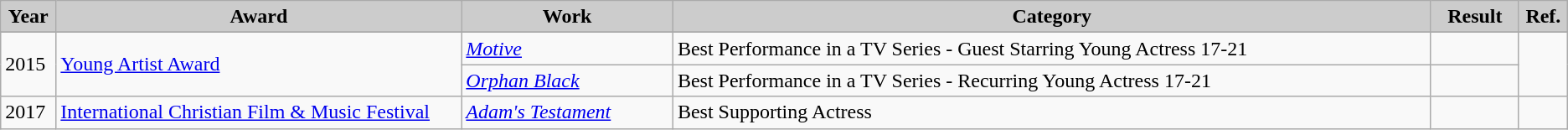<table class="wikitable">
<tr style="text-align:center;">
<th style="background:#ccc;" width="3%">Year</th>
<th style="background:#ccc;" width="23%">Award</th>
<th style="background:#ccc;" width="12%">Work</th>
<th style="background:#ccc;" width="43%">Category</th>
<th style="background:#ccc;" width="5%">Result</th>
<th style="background:#ccc;" width="2%">Ref.</th>
</tr>
<tr>
</tr>
<tr>
<td rowspan="2">2015</td>
<td rowspan="2"><a href='#'>Young Artist Award</a></td>
<td><em><a href='#'>Motive</a></em></td>
<td>Best Performance in a TV Series - Guest Starring Young Actress 17-21</td>
<td></td>
<td rowspan="2"></td>
</tr>
<tr>
<td><em><a href='#'>Orphan Black</a></em></td>
<td>Best Performance in a TV Series - Recurring Young Actress 17-21</td>
<td></td>
</tr>
<tr>
<td>2017</td>
<td><a href='#'>International Christian Film & Music Festival</a></td>
<td><em><a href='#'>Adam's Testament</a></em></td>
<td>Best Supporting Actress</td>
<td></td>
<td></td>
</tr>
</table>
